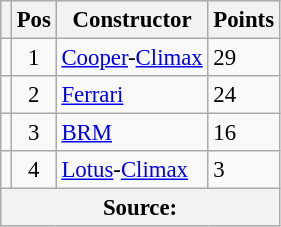<table class="wikitable" style="font-size: 95%;">
<tr>
<th></th>
<th>Pos</th>
<th>Constructor</th>
<th>Points</th>
</tr>
<tr>
<td align="left"></td>
<td align="center">1</td>
<td> <a href='#'>Cooper</a>-<a href='#'>Climax</a></td>
<td align=left>29</td>
</tr>
<tr>
<td align="left"></td>
<td align="center">2</td>
<td> <a href='#'>Ferrari</a></td>
<td align=left>24</td>
</tr>
<tr>
<td align="left"></td>
<td align="center">3</td>
<td> <a href='#'>BRM</a></td>
<td align=left>16</td>
</tr>
<tr>
<td align="left"></td>
<td align="center">4</td>
<td> <a href='#'>Lotus</a>-<a href='#'>Climax</a></td>
<td align=left>3</td>
</tr>
<tr>
<th colspan=4>Source:</th>
</tr>
</table>
